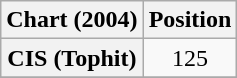<table class="wikitable plainrowheaders" style="text-align:center">
<tr>
<th scope="col">Chart (2004)</th>
<th scope="col">Position</th>
</tr>
<tr>
<th scope="row">CIS (Tophit)</th>
<td>125</td>
</tr>
<tr>
</tr>
</table>
